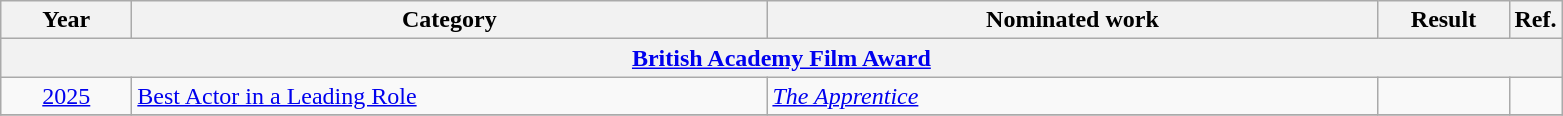<table class=wikitable>
<tr>
<th scope="col" style="width:5em;">Year</th>
<th scope="col" style="width:26em;">Category</th>
<th scope="col" style="width:25em;">Nominated work</th>
<th scope="col" style="width:5em;">Result</th>
<th>Ref.</th>
</tr>
<tr>
<th colspan=5><a href='#'>British Academy Film Award</a></th>
</tr>
<tr>
<td style="text-align:center;"><a href='#'>2025</a></td>
<td><a href='#'>Best Actor in a Leading Role</a></td>
<td><em><a href='#'>The Apprentice</a></em></td>
<td></td>
<td style="text-align:center;"></td>
</tr>
<tr>
</tr>
</table>
